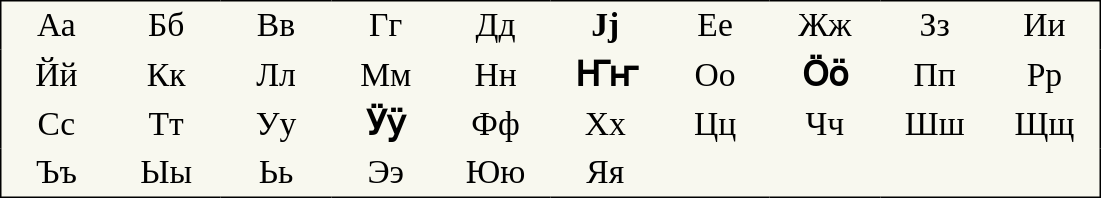<table style="font-family:Arial Unicode MS; font-size:1.4em; border-color:#000000; border-width:1px; border-style:solid; border-collapse:collapse; text-align:right; background-color:#F8F8EF">
<tr>
<td style="width:3em; text-align:center; padding: 3px;">Аа</td>
<td style="width:3em; text-align:center; padding: 3px;">Бб</td>
<td style="width:3em; text-align:center; padding: 3px;">Вв</td>
<td style="width:3em; text-align:center; padding: 3px;">Гг</td>
<td style="width:3em; text-align:center; padding: 3px;">Дд</td>
<td style="width:3em; text-align:center; padding: 3px;"><strong>Јј</strong></td>
<td style="width:3em; text-align:center; padding: 3px;">Ее</td>
<td style="width:3em; text-align:center; padding: 3px;">Жж</td>
<td style="width:3em; text-align:center; padding: 3px;">Зз</td>
<td style="width:3em; text-align:center; padding: 3px;">Ии</td>
</tr>
<tr>
<td style="width:3em; text-align:center; padding: 3px;">Йй</td>
<td style="width:3em; text-align:center; padding: 3px;">Кк</td>
<td style="width:3em; text-align:center; padding: 3px;">Лл</td>
<td style="width:3em; text-align:center; padding: 3px;">Мм</td>
<td style="width:3em; text-align:center; padding: 3px;">Нн</td>
<td style="width:3em; text-align:center; padding: 3px;"><strong>Ҥҥ</strong></td>
<td style="width:3em; text-align:center; padding: 3px;">Оо</td>
<td style="width:3em; text-align:center; padding: 3px;"><strong>Ӧӧ</strong></td>
<td style="width:3em; text-align:center; padding: 3px;">Пп</td>
<td style="width:3em; text-align:center; padding: 3px;">Рр</td>
</tr>
<tr>
<td style="width:3em; text-align:center; padding: 3px;">Сс</td>
<td style="width:3em; text-align:center; padding: 3px;">Тт</td>
<td style="width:3em; text-align:center; padding: 3px;">Уу</td>
<td style="width:3em; text-align:center; padding: 3px;"><strong>Ӱӱ</strong></td>
<td style="width:3em; text-align:center; padding: 3px;">Фф</td>
<td style="width:3em; text-align:center; padding: 3px;">Хх</td>
<td style="width:3em; text-align:center; padding: 3px;">Цц</td>
<td style="width:3em; text-align:center; padding: 3px;">Чч</td>
<td style="width:3em; text-align:center; padding: 3px;">Шш</td>
<td style="width:3em; text-align:center; padding: 3px;">Щщ</td>
</tr>
<tr>
<td style="width:3em; text-align:center; padding: 3px;">Ъъ</td>
<td style="width:3em; text-align:center; padding: 3px;">Ыы</td>
<td style="width:3em; text-align:center; padding: 3px;">Ьь</td>
<td style="width:3em; text-align:center; padding: 3px;">Ээ</td>
<td style="width:3em; text-align:center; padding: 3px;">Юю</td>
<td style="width:3em; text-align:center; padding: 3px;">Яя</td>
<td colspan="4"></td>
</tr>
</table>
